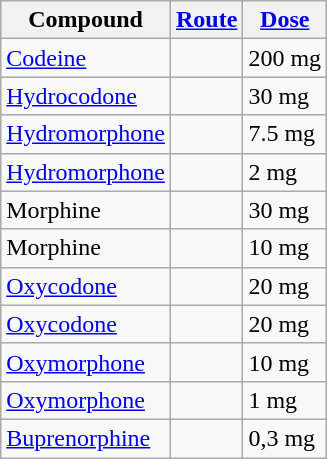<table class="wikitable floatright">
<tr>
<th>Compound</th>
<th><a href='#'>Route</a></th>
<th><a href='#'>Dose</a></th>
</tr>
<tr>
<td><a href='#'>Codeine</a></td>
<td></td>
<td>200 mg</td>
</tr>
<tr>
<td><a href='#'>Hydrocodone</a></td>
<td></td>
<td>30 mg</td>
</tr>
<tr>
<td><a href='#'>Hydromorphone</a></td>
<td></td>
<td>7.5 mg</td>
</tr>
<tr>
<td><a href='#'>Hydromorphone</a></td>
<td></td>
<td>2 mg</td>
</tr>
<tr>
<td>Morphine</td>
<td></td>
<td>30 mg</td>
</tr>
<tr>
<td>Morphine</td>
<td></td>
<td>10 mg</td>
</tr>
<tr>
<td><a href='#'>Oxycodone</a></td>
<td></td>
<td>20 mg</td>
</tr>
<tr>
<td><a href='#'>Oxycodone</a></td>
<td></td>
<td>20 mg</td>
</tr>
<tr>
<td><a href='#'>Oxymorphone</a></td>
<td></td>
<td>10 mg</td>
</tr>
<tr>
<td><a href='#'>Oxymorphone</a></td>
<td></td>
<td>1 mg</td>
</tr>
<tr>
<td><a href='#'>Buprenorphine</a></td>
<td></td>
<td>0,3 mg</td>
</tr>
</table>
